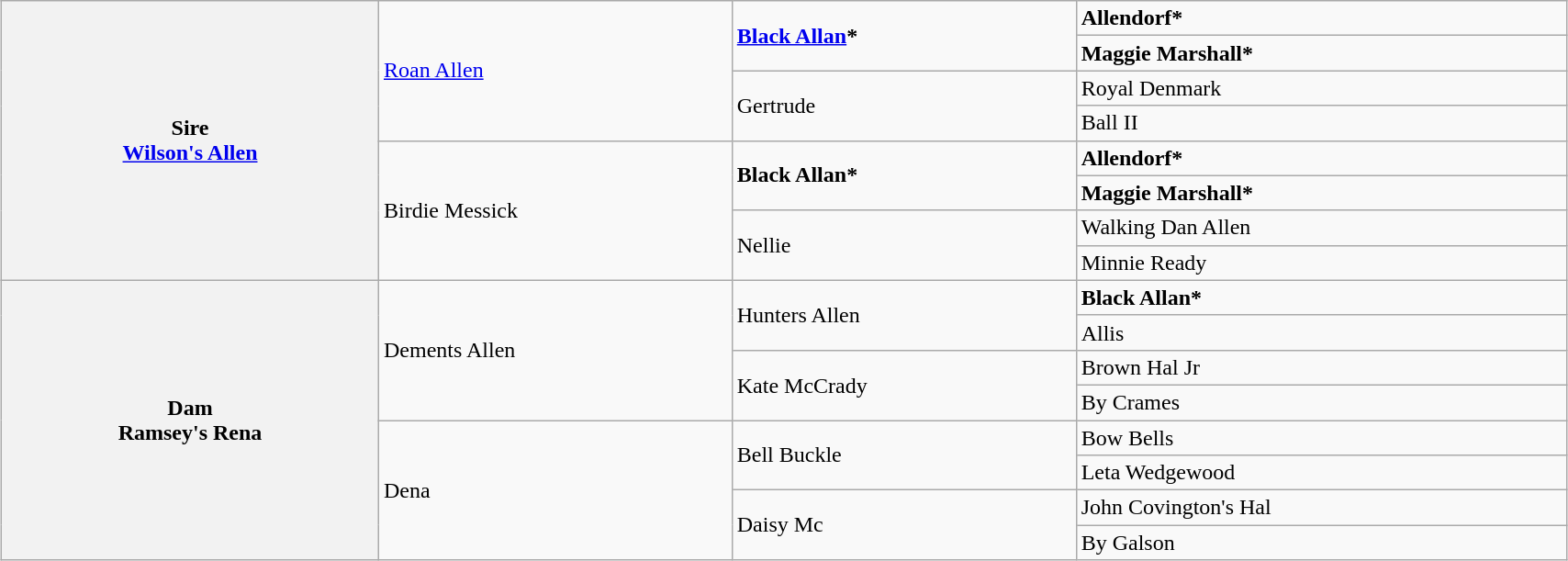<table class="wikitable" style="clear:both; margin:0em auto; width:90%;">
<tr>
<th rowspan="8">Sire<br><a href='#'>Wilson's Allen</a></th>
<td rowspan="4"><a href='#'>Roan Allen</a></td>
<td rowspan="2"><strong><a href='#'>Black Allan</a>*</strong></td>
<td><strong>Allendorf*</strong></td>
</tr>
<tr>
<td><strong>Maggie Marshall*</strong></td>
</tr>
<tr>
<td rowspan="2">Gertrude</td>
<td>Royal Denmark</td>
</tr>
<tr>
<td>Ball II</td>
</tr>
<tr>
<td rowspan="4">Birdie Messick</td>
<td rowspan="2"><strong>Black Allan*</strong></td>
<td><strong>Allendorf*</strong></td>
</tr>
<tr>
<td><strong>Maggie Marshall*</strong></td>
</tr>
<tr>
<td rowspan="2">Nellie</td>
<td>Walking Dan Allen</td>
</tr>
<tr>
<td>Minnie Ready</td>
</tr>
<tr>
<th rowspan="8">Dam<br>Ramsey's Rena</th>
<td rowspan="4">Dements Allen</td>
<td rowspan="2">Hunters Allen</td>
<td><strong>Black Allan*</strong></td>
</tr>
<tr>
<td>Allis</td>
</tr>
<tr>
<td rowspan="2">Kate McCrady</td>
<td>Brown Hal Jr</td>
</tr>
<tr>
<td>By Crames</td>
</tr>
<tr>
<td rowspan="4">Dena</td>
<td rowspan="2">Bell Buckle</td>
<td>Bow Bells</td>
</tr>
<tr>
<td>Leta Wedgewood</td>
</tr>
<tr>
<td rowspan="2">Daisy Mc</td>
<td>John Covington's Hal</td>
</tr>
<tr>
<td>By Galson</td>
</tr>
</table>
